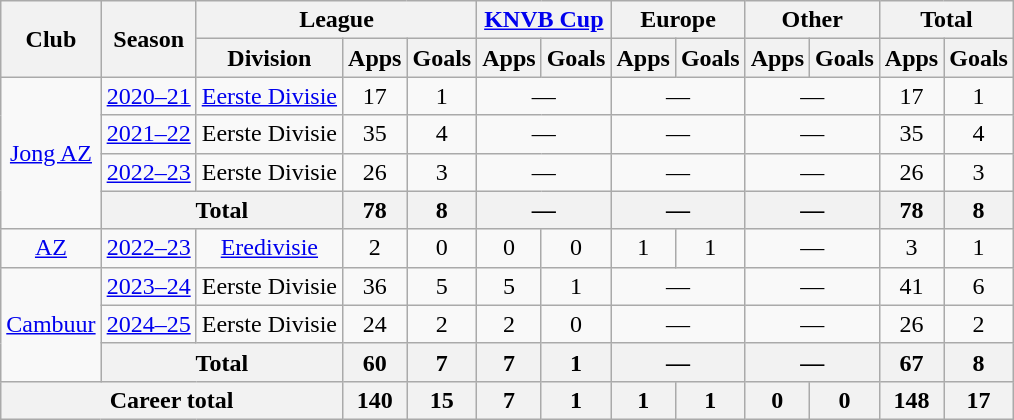<table class="wikitable" style="text-align:center">
<tr>
<th rowspan="2">Club</th>
<th rowspan="2">Season</th>
<th colspan="3">League</th>
<th colspan="2"><a href='#'>KNVB Cup</a></th>
<th colspan="2">Europe</th>
<th colspan="2">Other</th>
<th colspan="2">Total</th>
</tr>
<tr>
<th>Division</th>
<th>Apps</th>
<th>Goals</th>
<th>Apps</th>
<th>Goals</th>
<th>Apps</th>
<th>Goals</th>
<th>Apps</th>
<th>Goals</th>
<th>Apps</th>
<th>Goals</th>
</tr>
<tr>
<td rowspan="4"><a href='#'>Jong AZ</a></td>
<td><a href='#'>2020–21</a></td>
<td><a href='#'>Eerste Divisie</a></td>
<td>17</td>
<td>1</td>
<td colspan="2">—</td>
<td colspan="2">—</td>
<td colspan="2">—</td>
<td>17</td>
<td>1</td>
</tr>
<tr>
<td><a href='#'>2021–22</a></td>
<td>Eerste Divisie</td>
<td>35</td>
<td>4</td>
<td colspan="2">—</td>
<td colspan="2">—</td>
<td colspan="2">—</td>
<td>35</td>
<td>4</td>
</tr>
<tr>
<td><a href='#'>2022–23</a></td>
<td>Eerste Divisie</td>
<td>26</td>
<td>3</td>
<td colspan="2">—</td>
<td colspan="2">—</td>
<td colspan="2">—</td>
<td>26</td>
<td>3</td>
</tr>
<tr>
<th colspan="2">Total</th>
<th>78</th>
<th>8</th>
<th colspan="2">—</th>
<th colspan="2">—</th>
<th colspan="2">—</th>
<th>78</th>
<th>8</th>
</tr>
<tr>
<td><a href='#'>AZ</a></td>
<td><a href='#'>2022–23</a></td>
<td><a href='#'>Eredivisie</a></td>
<td>2</td>
<td>0</td>
<td>0</td>
<td>0</td>
<td>1</td>
<td>1</td>
<td colspan="2">—</td>
<td>3</td>
<td>1</td>
</tr>
<tr>
<td rowspan="3"><a href='#'>Cambuur</a></td>
<td><a href='#'>2023–24</a></td>
<td>Eerste Divisie</td>
<td>36</td>
<td>5</td>
<td>5</td>
<td>1</td>
<td colspan="2">—</td>
<td colspan="2">—</td>
<td>41</td>
<td>6</td>
</tr>
<tr>
<td><a href='#'>2024–25</a></td>
<td>Eerste Divisie</td>
<td>24</td>
<td>2</td>
<td>2</td>
<td>0</td>
<td colspan="2">—</td>
<td colspan="2">—</td>
<td>26</td>
<td>2</td>
</tr>
<tr>
<th colspan="2">Total</th>
<th>60</th>
<th>7</th>
<th>7</th>
<th>1</th>
<th colspan="2">—</th>
<th colspan="2">—</th>
<th>67</th>
<th>8</th>
</tr>
<tr>
<th colspan="3">Career total</th>
<th>140</th>
<th>15</th>
<th>7</th>
<th>1</th>
<th>1</th>
<th>1</th>
<th>0</th>
<th>0</th>
<th>148</th>
<th>17</th>
</tr>
</table>
